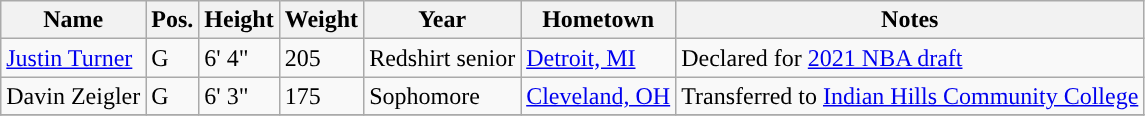<table class="wikitable sortable" border="1">
<tr align=center>
<th>Name</th>
<th>Pos.</th>
<th>Height</th>
<th>Weight</th>
<th>Year</th>
<th>Hometown</th>
<th>Notes</th>
</tr>
<tr>
<td><a href='#'>Justin Turner</a></td>
<td>G</td>
<td>6' 4"</td>
<td>205</td>
<td>Redshirt senior</td>
<td><a href='#'>Detroit, MI</a></td>
<td>Declared for <a href='#'>2021 NBA draft</a></td>
</tr>
<tr>
<td>Davin Zeigler</td>
<td>G</td>
<td>6' 3"</td>
<td>175</td>
<td>Sophomore</td>
<td><a href='#'>Cleveland, OH</a></td>
<td>Transferred to <a href='#'>Indian Hills Community College</a></td>
</tr>
<tr>
</tr>
</table>
